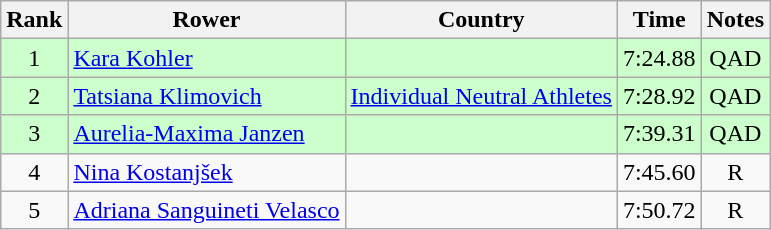<table class="wikitable" style="text-align:center">
<tr>
<th>Rank</th>
<th>Rower</th>
<th>Country</th>
<th>Time</th>
<th>Notes</th>
</tr>
<tr bgcolor=ccffcc>
<td>1</td>
<td align="left"><a href='#'>Kara Kohler</a></td>
<td align="left"></td>
<td>7:24.88</td>
<td>QAD</td>
</tr>
<tr bgcolor=ccffcc>
<td>2</td>
<td align="left"><a href='#'>Tatsiana Klimovich</a></td>
<td align="left"><a href='#'>Individual Neutral Athletes</a></td>
<td>7:28.92</td>
<td>QAD</td>
</tr>
<tr bgcolor=ccffcc>
<td>3</td>
<td align="left"><a href='#'>Aurelia-Maxima Janzen</a></td>
<td align="left"></td>
<td>7:39.31</td>
<td>QAD</td>
</tr>
<tr>
<td>4</td>
<td align="left"><a href='#'>Nina Kostanjšek</a></td>
<td align="left"></td>
<td>7:45.60</td>
<td>R</td>
</tr>
<tr>
<td>5</td>
<td align="left"><a href='#'>Adriana Sanguineti Velasco</a></td>
<td align="left"></td>
<td>7:50.72</td>
<td>R</td>
</tr>
</table>
